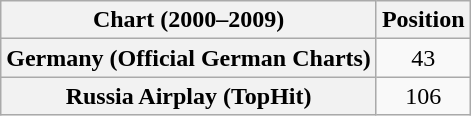<table class="wikitable sortable plainrowheaders unsortable" style="text-align:center">
<tr>
<th scope="col">Chart (2000–2009)</th>
<th scope="col">Position</th>
</tr>
<tr>
<th scope="row">Germany (Official German Charts)</th>
<td>43</td>
</tr>
<tr>
<th scope="row">Russia Airplay (TopHit)</th>
<td>106</td>
</tr>
</table>
